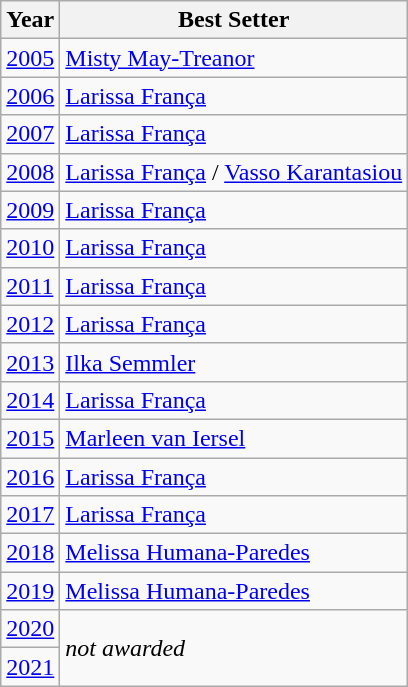<table class="wikitable sortable" style="display:inline-table;">
<tr>
<th>Year</th>
<th>Best Setter</th>
</tr>
<tr>
<td><a href='#'>2005</a></td>
<td> <a href='#'>Misty May-Treanor</a></td>
</tr>
<tr>
<td><a href='#'>2006</a></td>
<td> <a href='#'>Larissa França</a> </td>
</tr>
<tr>
<td><a href='#'>2007</a></td>
<td> <a href='#'>Larissa França</a> </td>
</tr>
<tr>
<td><a href='#'>2008</a></td>
<td> <a href='#'>Larissa França</a>  /  <a href='#'>Vasso Karantasiou</a></td>
</tr>
<tr>
<td><a href='#'>2009</a></td>
<td> <a href='#'>Larissa França</a> </td>
</tr>
<tr>
<td><a href='#'>2010</a></td>
<td> <a href='#'>Larissa França</a> </td>
</tr>
<tr>
<td><a href='#'>2011</a></td>
<td> <a href='#'>Larissa França</a> </td>
</tr>
<tr>
<td><a href='#'>2012</a></td>
<td> <a href='#'>Larissa França</a> </td>
</tr>
<tr>
<td><a href='#'>2013</a></td>
<td> <a href='#'>Ilka Semmler</a></td>
</tr>
<tr>
<td><a href='#'>2014</a></td>
<td> <a href='#'>Larissa França</a> </td>
</tr>
<tr>
<td><a href='#'>2015</a></td>
<td> <a href='#'>Marleen van Iersel</a></td>
</tr>
<tr>
<td><a href='#'>2016</a></td>
<td> <a href='#'>Larissa França</a> </td>
</tr>
<tr>
<td><a href='#'>2017</a></td>
<td> <a href='#'>Larissa França</a> </td>
</tr>
<tr>
<td><a href='#'>2018</a></td>
<td> <a href='#'>Melissa Humana-Paredes</a> </td>
</tr>
<tr>
<td><a href='#'>2019</a></td>
<td> <a href='#'>Melissa Humana-Paredes</a> </td>
</tr>
<tr>
<td><a href='#'>2020</a></td>
<td rowspan=2><em>not awarded</em></td>
</tr>
<tr>
<td><a href='#'>2021</a></td>
</tr>
</table>
